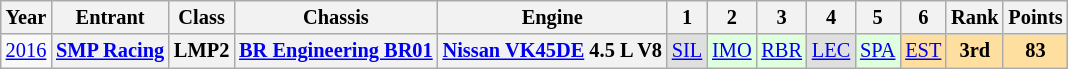<table class="wikitable" style="text-align:center; font-size:85%">
<tr>
<th>Year</th>
<th>Entrant</th>
<th>Class</th>
<th>Chassis</th>
<th>Engine</th>
<th>1</th>
<th>2</th>
<th>3</th>
<th>4</th>
<th>5</th>
<th>6</th>
<th>Rank</th>
<th>Points</th>
</tr>
<tr>
<td><a href='#'>2016</a></td>
<th nowrap><a href='#'>SMP Racing</a></th>
<th>LMP2</th>
<th nowrap><a href='#'>BR Engineering BR01</a></th>
<th nowrap><a href='#'>Nissan VK45DE</a> 4.5 L V8</th>
<td style="background:#DFDFDF;"><a href='#'>SIL</a><br></td>
<td style="background:#DFFFDF;"><a href='#'>IMO</a><br></td>
<td style="background:#DFFFDF;"><a href='#'>RBR</a><br></td>
<td style="background:#DFDFDF;"><a href='#'>LEC</a><br></td>
<td style="background:#DFFFDF;"><a href='#'>SPA</a><br></td>
<td style="background:#FFDF9F;"><a href='#'>EST</a><br></td>
<th style="background:#FFDF9F;">3rd</th>
<th style="background:#FFDF9F;">83</th>
</tr>
</table>
